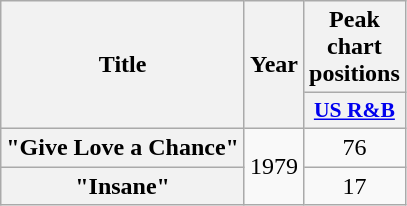<table class="wikitable plainrowheaders" style="text-align:center;">
<tr>
<th scope="col" rowspan="2">Title</th>
<th scope="col" rowspan="2">Year</th>
<th scope="col">Peak chart positions</th>
</tr>
<tr>
<th scope="col" style="width:2.5em;font-size:90%;"><a href='#'>US R&B</a></th>
</tr>
<tr>
<th scope="row">"Give Love a Chance"</th>
<td rowspan="2">1979</td>
<td>76</td>
</tr>
<tr>
<th scope="row">"Insane"</th>
<td>17</td>
</tr>
</table>
